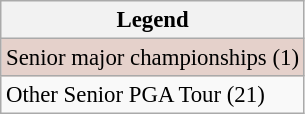<table class="wikitable" style="font-size:95%;">
<tr>
<th>Legend</th>
</tr>
<tr style="background:#e5d1cb;">
<td>Senior major championships (1)</td>
</tr>
<tr>
<td>Other Senior PGA Tour (21)</td>
</tr>
</table>
